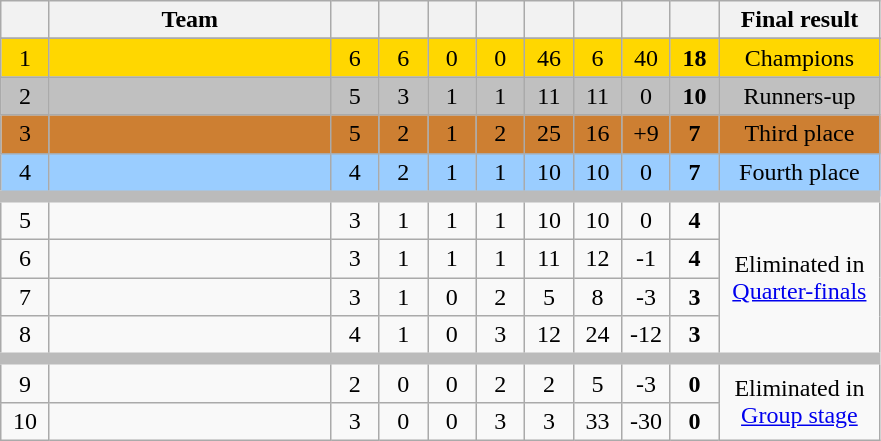<table class=wikitable style="text-align:center">
<tr>
<th width="25"></th>
<th width="180">Team</th>
<th width="25"></th>
<th width="25"></th>
<th width="25"></th>
<th width="25"></th>
<th width="25"></th>
<th width="25"></th>
<th width="25"></th>
<th width="25"></th>
<th width="100">Final result</th>
</tr>
<tr>
</tr>
<tr style="background: #FFD700;">
<td>1</td>
<td align=left></td>
<td>6</td>
<td>6</td>
<td>0</td>
<td>0</td>
<td>46</td>
<td>6</td>
<td>40</td>
<td><strong>18</strong></td>
<td>Champions</td>
</tr>
<tr style="background: #C0C0C0;">
<td>2</td>
<td align=left></td>
<td>5</td>
<td>3</td>
<td>1</td>
<td>1</td>
<td>11</td>
<td>11</td>
<td>0</td>
<td><strong>10</strong></td>
<td>Runners-up</td>
</tr>
<tr style="background: #CD7F32;">
<td>3</td>
<td align=left></td>
<td>5</td>
<td>2</td>
<td>1</td>
<td>2</td>
<td>25</td>
<td>16</td>
<td>+9</td>
<td><strong>7</strong></td>
<td>Third place</td>
</tr>
<tr bgcolor=#9acdff>
<td>4</td>
<td align=left></td>
<td>4</td>
<td>2</td>
<td>1</td>
<td>1</td>
<td>10</td>
<td>10</td>
<td>0</td>
<td><strong>7</strong></td>
<td>Fourth place</td>
</tr>
<tr style="border-top:8px solid #BBBBBB;">
<td>5</td>
<td align=left></td>
<td>3</td>
<td>1</td>
<td>1</td>
<td>1</td>
<td>10</td>
<td>10</td>
<td>0</td>
<td><strong>4 </strong></td>
<td rowspan=4>Eliminated in <a href='#'>Quarter-finals</a></td>
</tr>
<tr>
<td>6</td>
<td align=left></td>
<td>3</td>
<td>1</td>
<td>1</td>
<td>1</td>
<td>11</td>
<td>12</td>
<td>-1</td>
<td><strong>4</strong></td>
</tr>
<tr>
<td>7</td>
<td align=left></td>
<td>3</td>
<td>1</td>
<td>0</td>
<td>2</td>
<td>5</td>
<td>8</td>
<td>-3</td>
<td><strong>3 </strong></td>
</tr>
<tr>
<td>8</td>
<td align=left></td>
<td>4</td>
<td>1</td>
<td>0</td>
<td>3</td>
<td>12</td>
<td>24</td>
<td>-12</td>
<td><strong>3</strong></td>
</tr>
<tr style="border-top:8px solid #BBBBBB;">
<td>9</td>
<td align=left></td>
<td>2</td>
<td>0</td>
<td>0</td>
<td>2</td>
<td>2</td>
<td>5</td>
<td>-3</td>
<td><strong>0</strong></td>
<td rowspan=2>Eliminated in <a href='#'>Group stage</a></td>
</tr>
<tr>
<td>10</td>
<td align=left></td>
<td>3</td>
<td>0</td>
<td>0</td>
<td>3</td>
<td>3</td>
<td>33</td>
<td>-30</td>
<td><strong>0</strong></td>
</tr>
</table>
